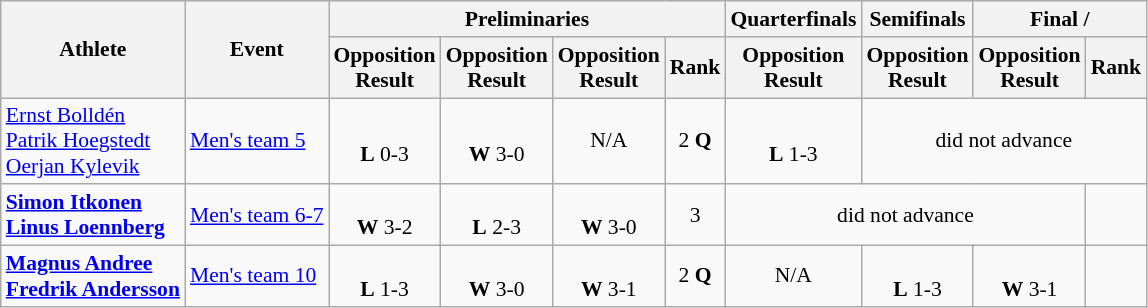<table class=wikitable style="font-size:90%">
<tr>
<th rowspan="2">Athlete</th>
<th rowspan="2">Event</th>
<th colspan="4">Preliminaries</th>
<th>Quarterfinals</th>
<th>Semifinals</th>
<th colspan="2">Final / </th>
</tr>
<tr>
<th>Opposition<br>Result</th>
<th>Opposition<br>Result</th>
<th>Opposition<br>Result</th>
<th>Rank</th>
<th>Opposition<br>Result</th>
<th>Opposition<br>Result</th>
<th>Opposition<br>Result</th>
<th>Rank</th>
</tr>
<tr>
<td><a href='#'>Ernst Bolldén</a><br> <a href='#'>Patrik Hoegstedt</a><br> <a href='#'>Oerjan Kylevik</a></td>
<td><a href='#'>Men's team 5</a></td>
<td align="center"><br><strong>L</strong> 0-3</td>
<td align="center"><br><strong>W</strong> 3-0</td>
<td align="center">N/A</td>
<td align="center">2 <strong>Q</strong></td>
<td align="center"><br><strong>L</strong> 1-3</td>
<td align="center" colspan="3">did not advance</td>
</tr>
<tr>
<td><strong><a href='#'>Simon Itkonen</a></strong><br> <strong><a href='#'>Linus Loennberg</a></strong></td>
<td><a href='#'>Men's team 6-7</a></td>
<td align="center"><br><strong>W</strong> 3-2</td>
<td align="center"><br><strong>L</strong> 2-3</td>
<td align="center"><br><strong>W</strong> 3-0</td>
<td align="center">3</td>
<td align="center" colspan="3">did not advance</td>
<td align="center"></td>
</tr>
<tr>
<td><strong><a href='#'>Magnus Andree</a></strong><br> <strong><a href='#'>Fredrik Andersson</a></strong></td>
<td><a href='#'>Men's team 10</a></td>
<td align="center"><br><strong>L</strong> 1-3</td>
<td align="center"><br><strong>W</strong> 3-0</td>
<td align="center"><br><strong>W</strong> 3-1</td>
<td align="center">2 <strong>Q</strong></td>
<td align="center">N/A</td>
<td align="center"><br><strong>L</strong> 1-3</td>
<td align="center"><br><strong>W</strong> 3-1</td>
<td align="center"></td>
</tr>
</table>
